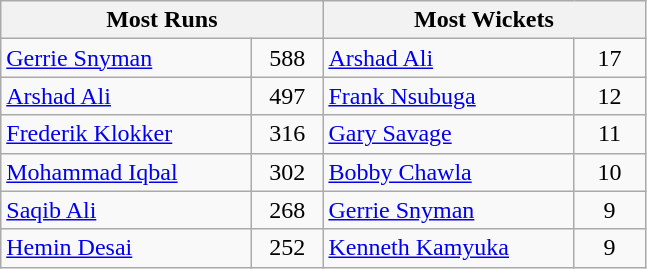<table class="wikitable">
<tr>
<th colspan="2" align="center">Most Runs</th>
<th colspan="2" align="center">Most Wickets</th>
</tr>
<tr>
<td width=160> <a href='#'>Gerrie Snyman</a></td>
<td width=40 align=center>588</td>
<td width=160> <a href='#'>Arshad Ali</a></td>
<td width=40 align=center>17</td>
</tr>
<tr>
<td> <a href='#'>Arshad Ali</a></td>
<td align=center>497</td>
<td> <a href='#'>Frank Nsubuga</a></td>
<td align=center>12</td>
</tr>
<tr>
<td> <a href='#'>Frederik Klokker</a></td>
<td align=center>316</td>
<td> <a href='#'>Gary Savage</a></td>
<td align=center>11</td>
</tr>
<tr>
<td> <a href='#'>Mohammad Iqbal</a></td>
<td align=center>302</td>
<td> <a href='#'>Bobby Chawla</a></td>
<td align=center>10</td>
</tr>
<tr>
<td> <a href='#'>Saqib Ali</a></td>
<td align=center>268</td>
<td> <a href='#'>Gerrie Snyman</a></td>
<td align=center>9</td>
</tr>
<tr>
<td> <a href='#'>Hemin Desai</a></td>
<td align=center>252</td>
<td> <a href='#'>Kenneth Kamyuka</a></td>
<td align=center>9</td>
</tr>
</table>
